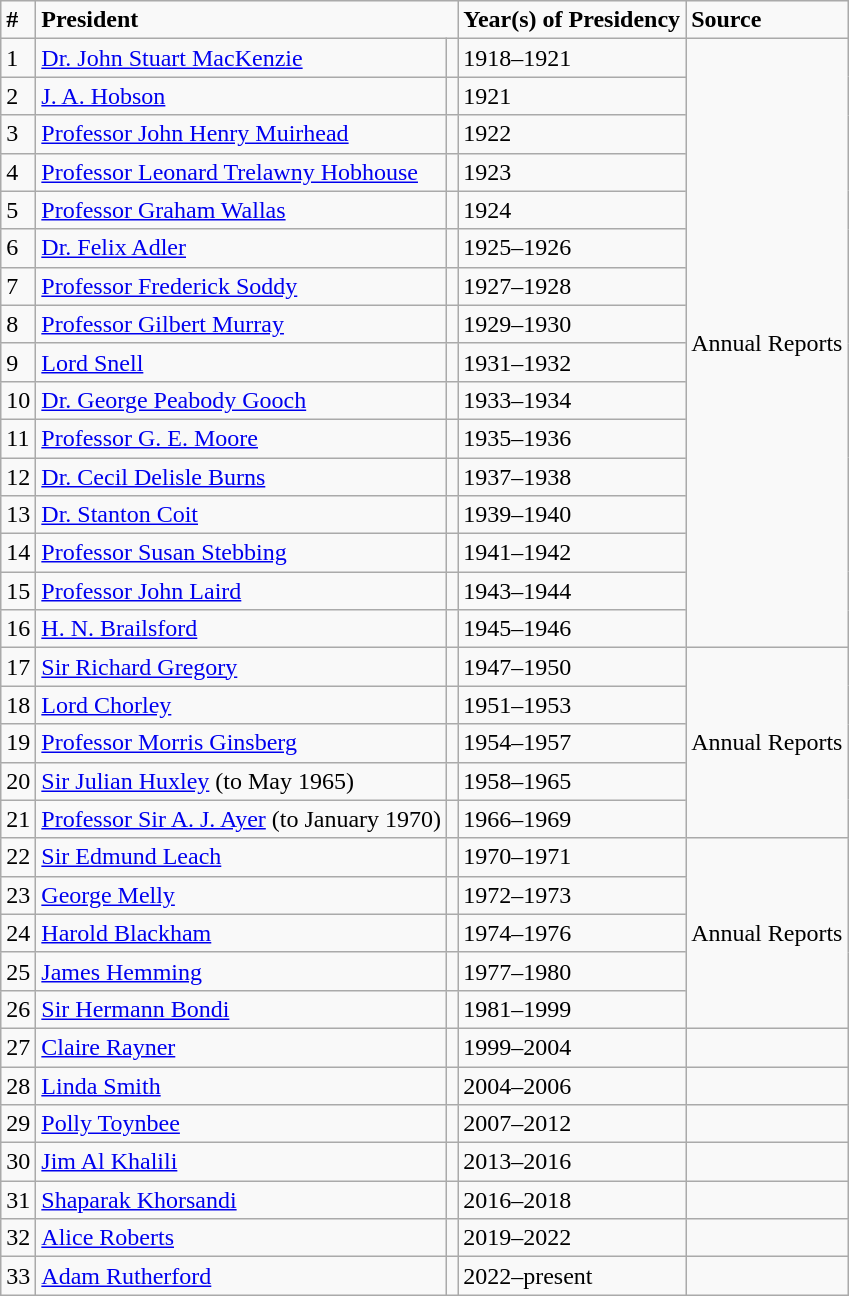<table class="wikitable">
<tr>
<td><strong>#</strong></td>
<td colspan="2"><strong>President</strong></td>
<td><strong>Year(s) of Presidency</strong></td>
<td><strong>Source</strong></td>
</tr>
<tr>
<td>1</td>
<td colspan="1"><a href='#'>Dr. John Stuart MacKenzie</a></td>
<td></td>
<td>1918–1921</td>
<td rowspan="16">Annual Reports</td>
</tr>
<tr>
<td>2</td>
<td><a href='#'>J. A. Hobson</a></td>
<td></td>
<td>1921</td>
</tr>
<tr>
<td>3</td>
<td><a href='#'>Professor John Henry Muirhead</a></td>
<td></td>
<td>1922</td>
</tr>
<tr>
<td>4</td>
<td><a href='#'>Professor Leonard Trelawny Hobhouse</a></td>
<td></td>
<td>1923</td>
</tr>
<tr>
<td>5</td>
<td><a href='#'>Professor Graham Wallas</a></td>
<td></td>
<td>1924</td>
</tr>
<tr>
<td>6</td>
<td colspan="1"><a href='#'>Dr. Felix Adler</a></td>
<td></td>
<td>1925–1926</td>
</tr>
<tr>
<td>7</td>
<td colspan="1"><a href='#'>Professor Frederick Soddy</a></td>
<td></td>
<td>1927–1928</td>
</tr>
<tr>
<td>8</td>
<td colspan="1"><a href='#'>Professor Gilbert Murray</a></td>
<td></td>
<td>1929–1930</td>
</tr>
<tr>
<td>9</td>
<td colspan="1"><a href='#'>Lord Snell</a></td>
<td></td>
<td>1931–1932</td>
</tr>
<tr>
<td>10</td>
<td colspan="1"><a href='#'>Dr. George Peabody Gooch</a></td>
<td></td>
<td>1933–1934</td>
</tr>
<tr>
<td>11</td>
<td colspan="1"><a href='#'>Professor G. E. Moore</a></td>
<td></td>
<td>1935–1936</td>
</tr>
<tr>
<td>12</td>
<td colspan="1"><a href='#'>Dr. Cecil Delisle Burns</a></td>
<td></td>
<td>1937–1938</td>
</tr>
<tr>
<td>13</td>
<td colspan="1"><a href='#'>Dr. Stanton Coit</a></td>
<td></td>
<td>1939–1940</td>
</tr>
<tr>
<td>14</td>
<td colspan="1"><a href='#'>Professor Susan Stebbing</a></td>
<td></td>
<td>1941–1942</td>
</tr>
<tr>
<td>15</td>
<td colspan="1"><a href='#'>Professor John Laird</a></td>
<td></td>
<td>1943–1944</td>
</tr>
<tr>
<td>16</td>
<td colspan="1"><a href='#'>H. N. Brailsford</a></td>
<td></td>
<td>1945–1946</td>
</tr>
<tr>
<td>17</td>
<td colspan="1"><a href='#'>Sir Richard Gregory</a></td>
<td></td>
<td>1947–1950</td>
<td rowspan="5">Annual Reports</td>
</tr>
<tr>
<td>18</td>
<td colspan="1"><a href='#'>Lord Chorley</a></td>
<td></td>
<td>1951–1953</td>
</tr>
<tr>
<td>19</td>
<td colspan="1"><a href='#'>Professor Morris Ginsberg</a></td>
<td></td>
<td>1954–1957</td>
</tr>
<tr>
<td>20</td>
<td colspan="1"><a href='#'>Sir Julian Huxley</a> (to May 1965)</td>
<td></td>
<td>1958–1965</td>
</tr>
<tr>
<td>21</td>
<td colspan="1"><a href='#'>Professor Sir A. J. Ayer</a> (to January 1970)</td>
<td></td>
<td>1966–1969</td>
</tr>
<tr>
<td>22</td>
<td colspan="1"><a href='#'>Sir Edmund Leach</a></td>
<td></td>
<td>1970–1971</td>
<td rowspan="5">Annual Reports</td>
</tr>
<tr>
<td>23</td>
<td colspan="1"><a href='#'>George Melly</a></td>
<td></td>
<td>1972–1973</td>
</tr>
<tr>
<td>24</td>
<td colspan="1"><a href='#'>Harold Blackham</a></td>
<td></td>
<td>1974–1976</td>
</tr>
<tr>
<td>25</td>
<td colspan="1"><a href='#'>James Hemming</a></td>
<td></td>
<td>1977–1980</td>
</tr>
<tr>
<td>26</td>
<td colspan="1"><a href='#'>Sir Hermann Bondi</a></td>
<td></td>
<td>1981–1999</td>
</tr>
<tr>
<td>27</td>
<td colspan="1"><a href='#'>Claire Rayner</a></td>
<td></td>
<td>1999–2004</td>
<td></td>
</tr>
<tr>
<td>28</td>
<td colspan="1"><a href='#'>Linda Smith</a></td>
<td></td>
<td>2004–2006</td>
<td></td>
</tr>
<tr>
<td>29</td>
<td colspan="1"><a href='#'>Polly Toynbee</a></td>
<td></td>
<td>2007–2012</td>
<td></td>
</tr>
<tr>
<td>30</td>
<td colspan="1"><a href='#'>Jim Al Khalili</a></td>
<td></td>
<td>2013–2016</td>
<td></td>
</tr>
<tr>
<td>31</td>
<td colspan="1"><a href='#'>Shaparak Khorsandi</a></td>
<td></td>
<td>2016–2018</td>
<td></td>
</tr>
<tr>
<td>32</td>
<td colspan="1"><a href='#'>Alice Roberts</a></td>
<td></td>
<td>2019–2022</td>
<td></td>
</tr>
<tr>
<td>33</td>
<td colspan="1"><a href='#'>Adam Rutherford</a></td>
<td></td>
<td>2022–present</td>
<td></td>
</tr>
</table>
